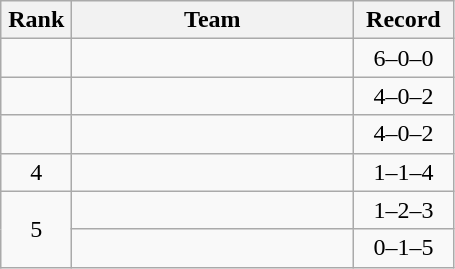<table class="wikitable">
<tr>
<th width=40>Rank</th>
<th width=180>Team</th>
<th width=60>Record</th>
</tr>
<tr>
<td align=center></td>
<td align="left"></td>
<td align=center>6–0–0</td>
</tr>
<tr>
<td align=center></td>
<td align="left"></td>
<td align=center>4–0–2</td>
</tr>
<tr>
<td align=center></td>
<td align="left"></td>
<td align=center>4–0–2</td>
</tr>
<tr>
<td align=center>4</td>
<td align="left"></td>
<td align=center>1–1–4</td>
</tr>
<tr>
<td align=center rowspan=2>5</td>
<td align="left"></td>
<td align=center>1–2–3</td>
</tr>
<tr>
<td align="left"></td>
<td align=center>0–1–5</td>
</tr>
</table>
